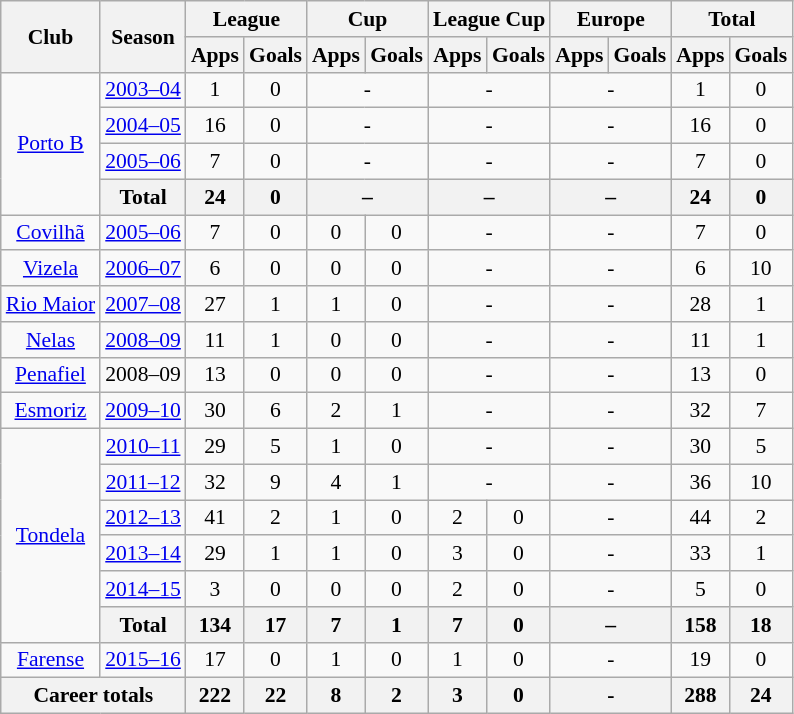<table class="wikitable" style="font-size:90%; text-align: center">
<tr>
<th rowspan="2">Club</th>
<th rowspan="2">Season</th>
<th colspan="2">League</th>
<th colspan="2">Cup</th>
<th colspan="2">League Cup</th>
<th colspan="2">Europe</th>
<th colspan="2">Total</th>
</tr>
<tr>
<th>Apps</th>
<th>Goals</th>
<th>Apps</th>
<th>Goals</th>
<th>Apps</th>
<th>Goals</th>
<th>Apps</th>
<th>Goals</th>
<th>Apps</th>
<th>Goals</th>
</tr>
<tr>
<td rowspan=4><a href='#'>Porto B</a></td>
<td><a href='#'>2003–04</a></td>
<td>1</td>
<td>0</td>
<td colspan="2">-</td>
<td colspan="2">-</td>
<td colspan="2">-</td>
<td>1</td>
<td>0</td>
</tr>
<tr>
<td><a href='#'>2004–05</a></td>
<td>16</td>
<td>0</td>
<td colspan="2">-</td>
<td colspan="2">-</td>
<td colspan="2">-</td>
<td>16</td>
<td>0</td>
</tr>
<tr>
<td><a href='#'>2005–06</a></td>
<td>7</td>
<td>0</td>
<td colspan="2">-</td>
<td colspan="2">-</td>
<td colspan="2">-</td>
<td>7</td>
<td>0</td>
</tr>
<tr>
<th colspan=1>Total</th>
<th>24</th>
<th>0</th>
<th colspan="2">–</th>
<th colspan="2">–</th>
<th colspan="2">–</th>
<th>24</th>
<th>0</th>
</tr>
<tr>
<td rowspan=1><a href='#'>Covilhã</a></td>
<td><a href='#'>2005–06</a></td>
<td>7</td>
<td>0</td>
<td>0</td>
<td>0</td>
<td colspan="2">-</td>
<td colspan="2">-</td>
<td>7</td>
<td>0</td>
</tr>
<tr>
<td rowspan=1><a href='#'>Vizela</a></td>
<td><a href='#'>2006–07</a></td>
<td>6</td>
<td>0</td>
<td>0</td>
<td>0</td>
<td colspan="2">-</td>
<td colspan="2">-</td>
<td>6</td>
<td>10</td>
</tr>
<tr>
<td rowspan=1><a href='#'>Rio Maior</a></td>
<td><a href='#'>2007–08</a></td>
<td>27</td>
<td>1</td>
<td>1</td>
<td>0</td>
<td colspan="2">-</td>
<td colspan="2">-</td>
<td>28</td>
<td>1</td>
</tr>
<tr>
<td rowspan=1><a href='#'>Nelas</a></td>
<td><a href='#'>2008–09</a></td>
<td>11</td>
<td>1</td>
<td>0</td>
<td>0</td>
<td colspan="2">-</td>
<td colspan="2">-</td>
<td>11</td>
<td>1</td>
</tr>
<tr>
<td rowspan=1><a href='#'>Penafiel</a></td>
<td>2008–09</td>
<td>13</td>
<td>0</td>
<td>0</td>
<td>0</td>
<td colspan="2">-</td>
<td colspan="2">-</td>
<td>13</td>
<td>0</td>
</tr>
<tr>
<td rowspan=1><a href='#'>Esmoriz</a></td>
<td><a href='#'>2009–10</a></td>
<td>30</td>
<td>6</td>
<td>2</td>
<td>1</td>
<td colspan="2">-</td>
<td colspan="2">-</td>
<td>32</td>
<td>7</td>
</tr>
<tr>
<td rowspan=6><a href='#'>Tondela</a></td>
<td><a href='#'>2010–11</a></td>
<td>29</td>
<td>5</td>
<td>1</td>
<td>0</td>
<td colspan="2">-</td>
<td colspan="2">-</td>
<td>30</td>
<td>5</td>
</tr>
<tr>
<td><a href='#'>2011–12</a></td>
<td>32</td>
<td>9</td>
<td>4</td>
<td>1</td>
<td colspan="2">-</td>
<td colspan="2">-</td>
<td>36</td>
<td>10</td>
</tr>
<tr>
<td><a href='#'>2012–13</a></td>
<td>41</td>
<td>2</td>
<td>1</td>
<td>0</td>
<td>2</td>
<td>0</td>
<td colspan="2">-</td>
<td>44</td>
<td>2</td>
</tr>
<tr>
<td><a href='#'>2013–14</a></td>
<td>29</td>
<td>1</td>
<td>1</td>
<td>0</td>
<td>3</td>
<td>0</td>
<td colspan="2">-</td>
<td>33</td>
<td>1</td>
</tr>
<tr>
<td><a href='#'>2014–15</a></td>
<td>3</td>
<td>0</td>
<td>0</td>
<td>0</td>
<td>2</td>
<td>0</td>
<td colspan="2">-</td>
<td>5</td>
<td>0</td>
</tr>
<tr>
<th colspan=1>Total</th>
<th>134</th>
<th>17</th>
<th>7</th>
<th>1</th>
<th>7</th>
<th>0</th>
<th colspan="2">–</th>
<th>158</th>
<th>18</th>
</tr>
<tr>
<td rowspan=1><a href='#'>Farense</a></td>
<td><a href='#'>2015–16</a></td>
<td>17</td>
<td>0</td>
<td>1</td>
<td>0</td>
<td>1</td>
<td>0</td>
<td colspan="2">-</td>
<td>19</td>
<td>0</td>
</tr>
<tr>
<th colspan=2>Career totals</th>
<th>222</th>
<th>22</th>
<th>8</th>
<th>2</th>
<th>3</th>
<th>0</th>
<th colspan="2">-</th>
<th>288</th>
<th>24</th>
</tr>
</table>
